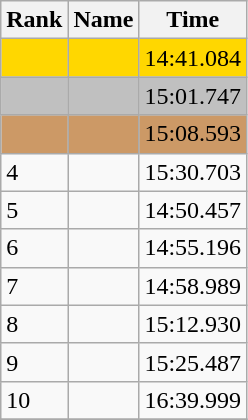<table class="wikitable">
<tr>
<th>Rank</th>
<th>Name</th>
<th>Time</th>
</tr>
<tr style="background:gold;">
<td></td>
<td></td>
<td>14:41.084</td>
</tr>
<tr style="background:silver;">
<td></td>
<td></td>
<td>15:01.747</td>
</tr>
<tr style="background:#cc9966;">
<td></td>
<td></td>
<td>15:08.593</td>
</tr>
<tr>
<td>4</td>
<td></td>
<td>15:30.703</td>
</tr>
<tr>
<td>5</td>
<td></td>
<td>14:50.457</td>
</tr>
<tr>
<td>6</td>
<td></td>
<td>14:55.196</td>
</tr>
<tr>
<td>7</td>
<td></td>
<td>14:58.989</td>
</tr>
<tr>
<td>8</td>
<td></td>
<td>15:12.930</td>
</tr>
<tr>
<td>9</td>
<td></td>
<td>15:25.487</td>
</tr>
<tr>
<td>10</td>
<td></td>
<td>16:39.999</td>
</tr>
<tr>
</tr>
</table>
